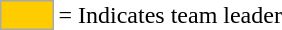<table>
<tr>
<td style="background-color:#FFCC00; border:1px solid #aaaaaa; width:2em;"></td>
<td>= Indicates team leader</td>
</tr>
</table>
